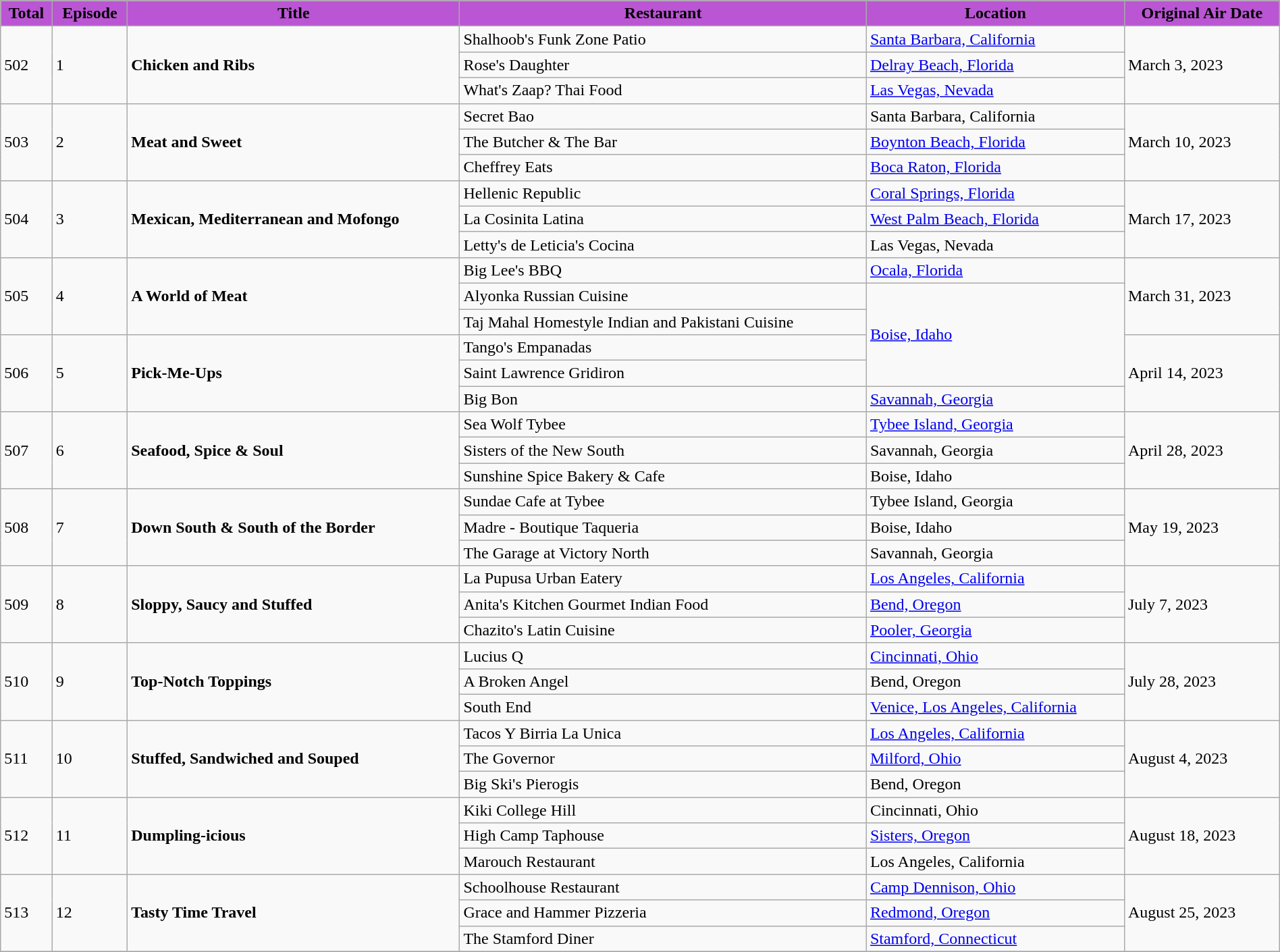<table class="wikitable" style="width: 100%;">
<tr>
<th # style="background:#BA55D3;">Total</th>
<th # style="background:#BA55D3;">Episode</th>
<th # style="background:#BA55D3;">Title</th>
<th # style="background:#BA55D3;">Restaurant</th>
<th # style="background:#BA55D3;">Location</th>
<th # style="background:#BA55D3;">Original Air Date</th>
</tr>
<tr>
<td rowspan="3">502</td>
<td rowspan="3">1</td>
<td rowspan="3"><strong>Chicken and Ribs</strong></td>
<td>Shalhoob's Funk Zone Patio</td>
<td><a href='#'>Santa Barbara, California</a></td>
<td rowspan="3">March 3, 2023</td>
</tr>
<tr>
<td>Rose's Daughter</td>
<td><a href='#'>Delray Beach, Florida</a></td>
</tr>
<tr>
<td>What's Zaap? Thai Food</td>
<td><a href='#'>Las Vegas, Nevada</a></td>
</tr>
<tr>
<td rowspan="3">503</td>
<td rowspan="3">2</td>
<td rowspan="3"><strong>Meat and Sweet</strong></td>
<td>Secret Bao</td>
<td>Santa Barbara, California</td>
<td rowspan="3">March 10, 2023</td>
</tr>
<tr>
<td>The Butcher & The Bar</td>
<td><a href='#'>Boynton Beach, Florida</a></td>
</tr>
<tr>
<td>Cheffrey Eats</td>
<td><a href='#'>Boca Raton, Florida</a></td>
</tr>
<tr>
<td rowspan="3">504</td>
<td rowspan="3">3</td>
<td rowspan="3"><strong>Mexican, Mediterranean and Mofongo</strong></td>
<td>Hellenic Republic</td>
<td><a href='#'>Coral Springs, Florida</a></td>
<td rowspan="3">March 17, 2023</td>
</tr>
<tr>
<td>La Cosinita Latina</td>
<td><a href='#'>West Palm Beach, Florida</a></td>
</tr>
<tr>
<td>Letty's de Leticia's Cocina</td>
<td>Las Vegas, Nevada</td>
</tr>
<tr>
<td rowspan="3">505</td>
<td rowspan="3">4</td>
<td rowspan="3"><strong>A World of Meat</strong></td>
<td>Big Lee's BBQ</td>
<td><a href='#'>Ocala, Florida</a></td>
<td rowspan="3">March 31, 2023</td>
</tr>
<tr>
<td>Alyonka Russian Cuisine</td>
<td rowspan="4"><a href='#'>Boise, Idaho</a></td>
</tr>
<tr>
<td>Taj Mahal Homestyle Indian and Pakistani Cuisine</td>
</tr>
<tr>
<td rowspan="3">506</td>
<td rowspan="3">5</td>
<td rowspan="3"><strong>Pick-Me-Ups</strong></td>
<td>Tango's Empanadas</td>
<td rowspan="3">April 14, 2023</td>
</tr>
<tr>
<td>Saint Lawrence Gridiron</td>
</tr>
<tr>
<td>Big Bon</td>
<td><a href='#'>Savannah, Georgia</a></td>
</tr>
<tr>
<td rowspan="3">507</td>
<td rowspan="3">6</td>
<td rowspan="3"><strong>Seafood, Spice & Soul</strong></td>
<td>Sea Wolf Tybee</td>
<td><a href='#'>Tybee Island, Georgia</a></td>
<td rowspan="3">April 28, 2023</td>
</tr>
<tr>
<td>Sisters of the New South</td>
<td>Savannah, Georgia</td>
</tr>
<tr>
<td>Sunshine Spice Bakery & Cafe</td>
<td>Boise, Idaho</td>
</tr>
<tr>
<td rowspan="3">508</td>
<td rowspan="3">7</td>
<td rowspan="3"><strong>Down South & South of the Border</strong></td>
<td>Sundae Cafe at Tybee</td>
<td>Tybee Island, Georgia</td>
<td rowspan="3">May 19, 2023</td>
</tr>
<tr>
<td>Madre - Boutique Taqueria</td>
<td>Boise, Idaho</td>
</tr>
<tr>
<td>The Garage at Victory North</td>
<td>Savannah, Georgia</td>
</tr>
<tr>
<td rowspan="3">509</td>
<td rowspan="3">8</td>
<td rowspan="3"><strong>Sloppy, Saucy and Stuffed</strong></td>
<td>La Pupusa Urban Eatery</td>
<td><a href='#'>Los Angeles, California</a></td>
<td rowspan="3">July 7, 2023</td>
</tr>
<tr>
<td>Anita's Kitchen Gourmet Indian Food</td>
<td><a href='#'>Bend, Oregon</a></td>
</tr>
<tr>
<td>Chazito's Latin Cuisine</td>
<td><a href='#'>Pooler, Georgia</a></td>
</tr>
<tr>
<td rowspan="3">510</td>
<td rowspan="3">9</td>
<td rowspan="3"><strong>Top-Notch Toppings</strong></td>
<td>Lucius Q</td>
<td><a href='#'>Cincinnati, Ohio</a></td>
<td rowspan="3">July 28, 2023</td>
</tr>
<tr>
<td>A Broken Angel</td>
<td>Bend, Oregon</td>
</tr>
<tr>
<td>South End</td>
<td><a href='#'>Venice, Los Angeles, California</a></td>
</tr>
<tr>
<td rowspan="3">511</td>
<td rowspan="3">10</td>
<td rowspan="3"><strong>Stuffed, Sandwiched and Souped</strong></td>
<td>Tacos Y Birria La Unica</td>
<td><a href='#'>Los Angeles, California</a></td>
<td rowspan="3">August 4, 2023</td>
</tr>
<tr>
<td>The Governor</td>
<td><a href='#'>Milford, Ohio</a></td>
</tr>
<tr>
<td>Big Ski's Pierogis</td>
<td>Bend, Oregon</td>
</tr>
<tr>
<td rowspan="3">512</td>
<td rowspan="3">11</td>
<td rowspan="3"><strong>Dumpling-icious</strong></td>
<td>Kiki College Hill</td>
<td>Cincinnati, Ohio</td>
<td rowspan="3">August 18, 2023</td>
</tr>
<tr>
<td>High Camp Taphouse</td>
<td><a href='#'>Sisters, Oregon</a></td>
</tr>
<tr>
<td>Marouch Restaurant</td>
<td>Los Angeles, California</td>
</tr>
<tr>
<td rowspan="3">513</td>
<td rowspan="3">12</td>
<td rowspan="3"><strong>Tasty Time Travel</strong></td>
<td>Schoolhouse Restaurant</td>
<td><a href='#'>Camp Dennison, Ohio</a></td>
<td rowspan="3">August 25, 2023</td>
</tr>
<tr>
<td>Grace and Hammer Pizzeria</td>
<td><a href='#'>Redmond, Oregon</a></td>
</tr>
<tr>
<td>The Stamford Diner</td>
<td><a href='#'>Stamford, Connecticut</a></td>
</tr>
<tr>
</tr>
</table>
